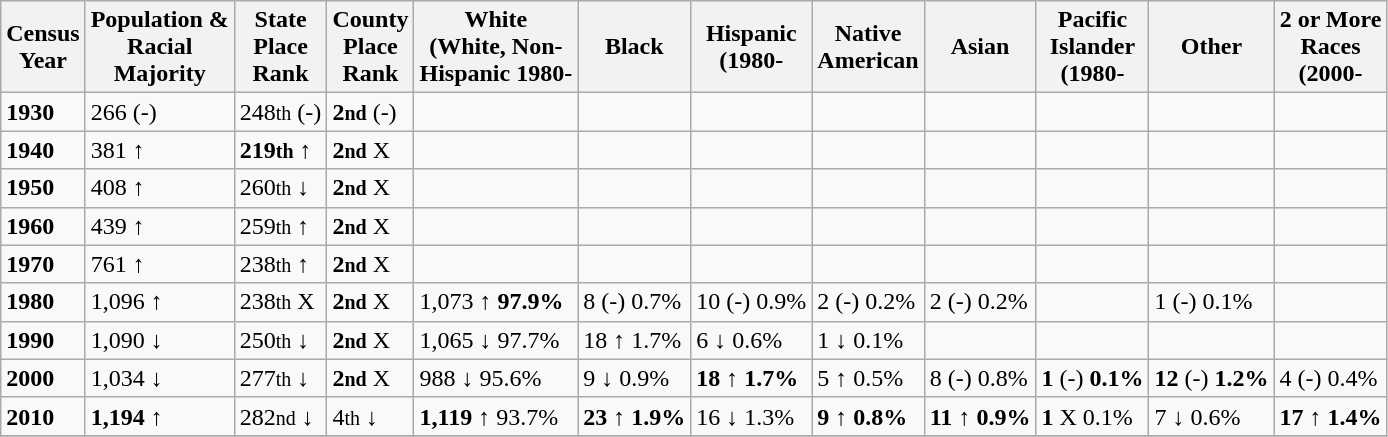<table class="wikitable">
<tr>
<th>Census<br>Year</th>
<th>Population &<br>Racial<br>Majority</th>
<th>State<br>Place<br>Rank</th>
<th>County<br>Place<br>Rank</th>
<th>White<br>(White, Non-<br>Hispanic 1980-</th>
<th>Black</th>
<th>Hispanic<br>(1980-</th>
<th>Native<br>American</th>
<th>Asian</th>
<th>Pacific<br>Islander<br>(1980-</th>
<th>Other</th>
<th>2 or More<br>Races<br>(2000-</th>
</tr>
<tr>
<td><strong>1930</strong></td>
<td>266 (-)</td>
<td>248<small>th</small> (-)</td>
<td><strong>2<small>nd</small></strong> (-)</td>
<td></td>
<td></td>
<td></td>
<td></td>
<td></td>
<td></td>
<td></td>
<td></td>
</tr>
<tr>
<td><strong>1940</strong></td>
<td>381 ↑</td>
<td><strong>219<small>th</small></strong> ↑</td>
<td><strong>2<small>nd</small></strong> X</td>
<td></td>
<td></td>
<td></td>
<td></td>
<td></td>
<td></td>
<td></td>
<td></td>
</tr>
<tr>
<td><strong>1950</strong></td>
<td>408 ↑</td>
<td>260<small>th</small> ↓</td>
<td><strong>2<small>nd</small></strong> X</td>
<td></td>
<td></td>
<td></td>
<td></td>
<td></td>
<td></td>
<td></td>
<td></td>
</tr>
<tr>
<td><strong>1960</strong></td>
<td>439 ↑</td>
<td>259<small>th</small> ↑</td>
<td><strong>2<small>nd</small></strong> X</td>
<td></td>
<td></td>
<td></td>
<td></td>
<td></td>
<td></td>
<td></td>
<td></td>
</tr>
<tr>
<td><strong>1970</strong></td>
<td>761 ↑</td>
<td>238<small>th</small> ↑</td>
<td><strong>2<small>nd</small></strong> X</td>
<td></td>
<td></td>
<td></td>
<td></td>
<td></td>
<td></td>
<td></td>
<td></td>
</tr>
<tr>
<td><strong>1980</strong></td>
<td>1,096 ↑</td>
<td>238<small>th</small> X</td>
<td><strong>2<small>nd</small></strong> X</td>
<td>1,073 ↑ <strong>97.9%</strong><br><td>8 (-) 0.7%</td></td>
<td>10 (-) 0.9%<br><td>2 (-) 0.2%</td></td>
<td>2 (-) 0.2%</td>
<td></td>
<td>1 (-) 0.1%</td>
<td></td>
</tr>
<tr>
<td><strong>1990</strong></td>
<td>1,090 ↓</td>
<td>250<small>th</small> ↓</td>
<td><strong>2<small>nd</small></strong> X</td>
<td>1,065 ↓ 97.7%<br><td>18 ↑ 1.7%</td></td>
<td>6 ↓ 0.6%<br><td>1 ↓ 0.1%</td></td>
<td></td>
<td></td>
<td></td>
<td></td>
</tr>
<tr>
<td><strong>2000</strong></td>
<td>1,034 ↓</td>
<td>277<small>th</small> ↓</td>
<td><strong>2<small>nd</small></strong> X</td>
<td>988 ↓ 95.6%<br><td>9 ↓ 0.9%</td></td>
<td><strong>18</strong> ↑ <strong>1.7%</strong><br><td>5 ↑ 0.5%</td></td>
<td>8 (-) 0.8%</td>
<td><strong>1</strong> (-) <strong>0.1%</strong></td>
<td><strong>12</strong> (-) <strong>1.2%</strong><td>4 (-) 0.4%</td></td>
</tr>
<tr>
<td><strong>2010</strong></td>
<td><strong>1,194</strong> ↑</td>
<td>282<small>nd</small> ↓</td>
<td>4<small>th</small> ↓</td>
<td><strong>1,119</strong> ↑ 93.7%<br><td><strong>23</strong> ↑ <strong>1.9%</strong></td></td>
<td>16 ↓ 1.3%<br><td><strong>9</strong> ↑ <strong>0.8%</strong></td></td>
<td><strong>11</strong> ↑ <strong>0.9%</strong></td>
<td><strong>1</strong> X 0.1%</td>
<td>7 ↓ 0.6%<br><td><strong>17</strong> ↑ <strong>1.4%</strong></td></td>
</tr>
<tr>
</tr>
</table>
